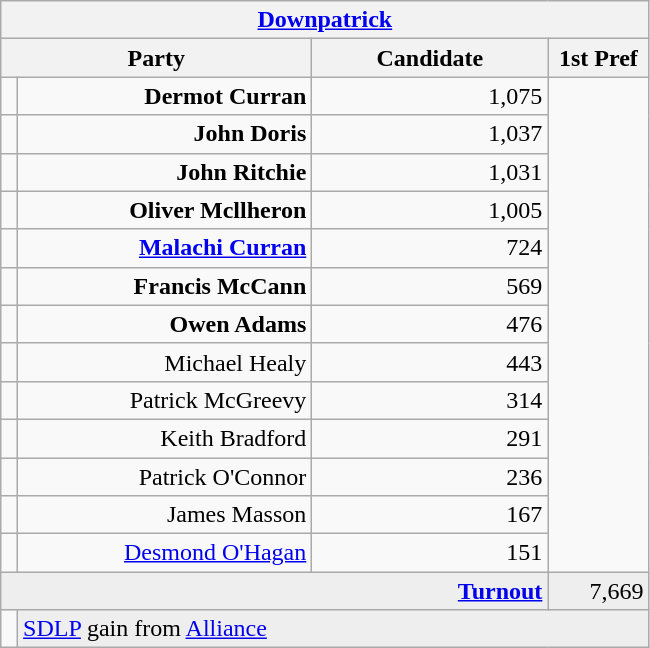<table class="wikitable">
<tr>
<th colspan="4" align="center"><a href='#'>Downpatrick</a></th>
</tr>
<tr>
<th colspan="2" align="center" width=200>Party</th>
<th width=150>Candidate</th>
<th width=60>1st Pref</th>
</tr>
<tr>
<td></td>
<td align="right"><strong>Dermot Curran</strong></td>
<td align="right">1,075</td>
</tr>
<tr>
<td></td>
<td align="right"><strong>John Doris</strong></td>
<td align="right">1,037</td>
</tr>
<tr>
<td></td>
<td align="right"><strong>John Ritchie</strong></td>
<td align="right">1,031</td>
</tr>
<tr>
<td></td>
<td align="right"><strong>Oliver Mcllheron</strong></td>
<td align="right">1,005</td>
</tr>
<tr>
<td></td>
<td align="right"><strong><a href='#'>Malachi Curran</a></strong></td>
<td align="right">724</td>
</tr>
<tr>
<td></td>
<td align="right"><strong>Francis McCann</strong></td>
<td align="right">569</td>
</tr>
<tr>
<td></td>
<td align="right"><strong>Owen Adams</strong></td>
<td align="right">476</td>
</tr>
<tr>
<td></td>
<td align="right">Michael Healy</td>
<td align="right">443</td>
</tr>
<tr>
<td></td>
<td align="right">Patrick McGreevy</td>
<td align="right">314</td>
</tr>
<tr>
<td></td>
<td align="right">Keith Bradford</td>
<td align="right">291</td>
</tr>
<tr>
<td></td>
<td align="right">Patrick O'Connor</td>
<td align="right">236</td>
</tr>
<tr>
<td></td>
<td align="right">James Masson</td>
<td align="right">167</td>
</tr>
<tr>
<td></td>
<td align="right"><a href='#'>Desmond O'Hagan</a></td>
<td align="right">151</td>
</tr>
<tr bgcolor="EEEEEE">
<td colspan=3 align="right"><strong><a href='#'>Turnout</a></strong></td>
<td align="right">7,669</td>
</tr>
<tr>
<td bgcolor=></td>
<td colspan=3 bgcolor="EEEEEE"><a href='#'>SDLP</a> gain from <a href='#'>Alliance</a></td>
</tr>
</table>
